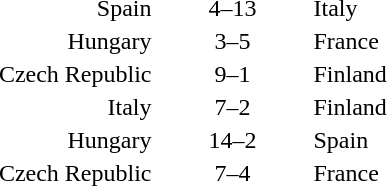<table style="text-align:center">
<tr>
<th width=200></th>
<th width=100></th>
<th width=200></th>
</tr>
<tr>
<td align=right>Spain </td>
<td>4–13</td>
<td align=left> Italy</td>
</tr>
<tr>
<td align=right>Hungary </td>
<td>3–5</td>
<td align=left> France</td>
</tr>
<tr>
<td align=right>Czech Republic </td>
<td>9–1</td>
<td align=left> Finland</td>
</tr>
<tr>
<td align=right>Italy </td>
<td>7–2</td>
<td align=left> Finland</td>
</tr>
<tr>
<td align=right>Hungary </td>
<td>14–2</td>
<td align=left> Spain</td>
</tr>
<tr>
<td align=right>Czech Republic </td>
<td>7–4</td>
<td align=left> France</td>
</tr>
</table>
